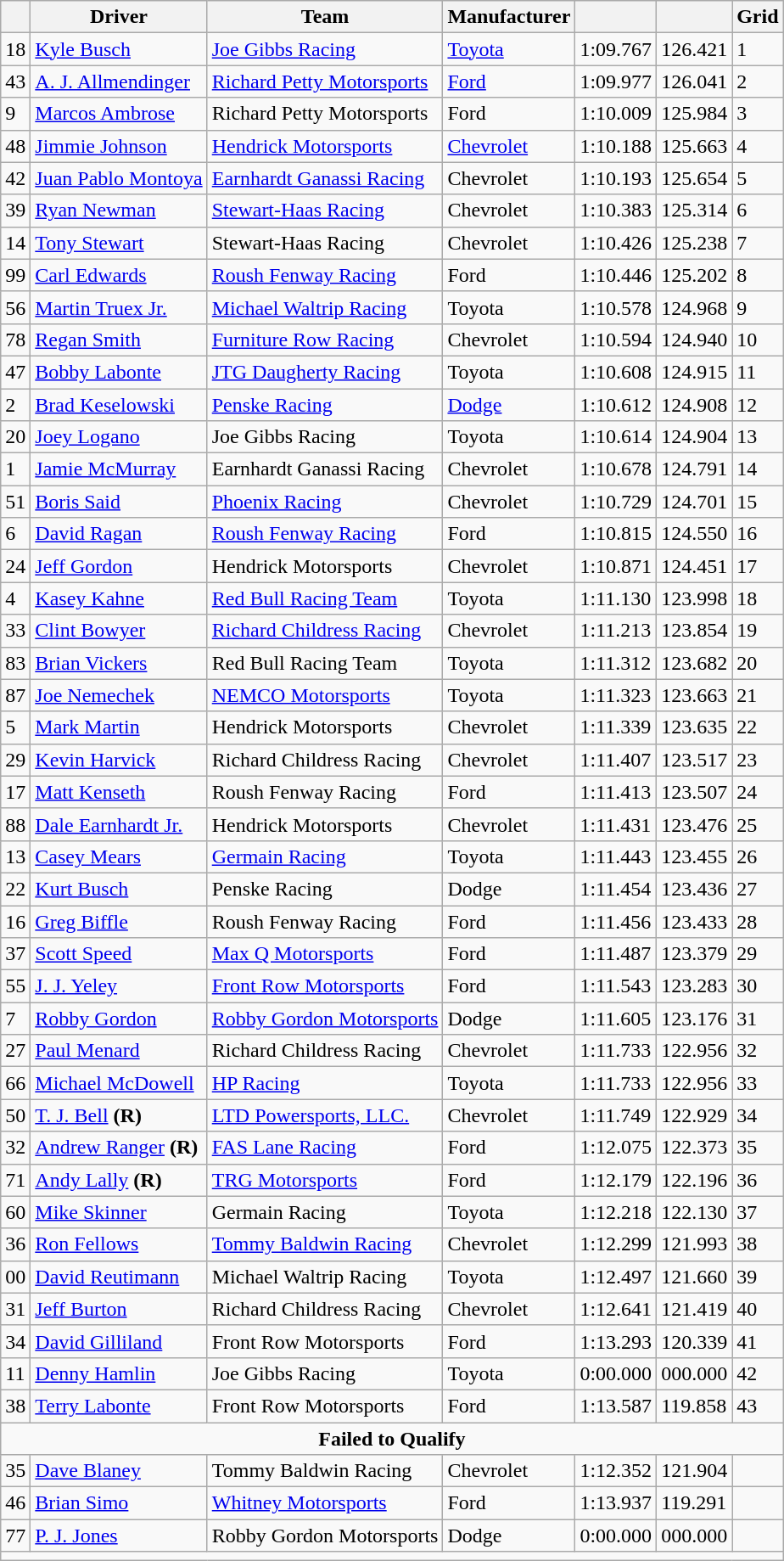<table class="wikitable">
<tr>
<th></th>
<th>Driver</th>
<th>Team</th>
<th>Manufacturer</th>
<th></th>
<th></th>
<th>Grid</th>
</tr>
<tr>
<td>18</td>
<td><a href='#'>Kyle Busch</a></td>
<td><a href='#'>Joe Gibbs Racing</a></td>
<td><a href='#'>Toyota</a></td>
<td>1:09.767</td>
<td>126.421</td>
<td>1</td>
</tr>
<tr>
<td>43</td>
<td><a href='#'>A. J. Allmendinger</a></td>
<td><a href='#'>Richard Petty Motorsports</a></td>
<td><a href='#'>Ford</a></td>
<td>1:09.977</td>
<td>126.041</td>
<td>2</td>
</tr>
<tr>
<td>9</td>
<td><a href='#'>Marcos Ambrose</a></td>
<td>Richard Petty Motorsports</td>
<td>Ford</td>
<td>1:10.009</td>
<td>125.984</td>
<td>3</td>
</tr>
<tr>
<td>48</td>
<td><a href='#'>Jimmie Johnson</a></td>
<td><a href='#'>Hendrick Motorsports</a></td>
<td><a href='#'>Chevrolet</a></td>
<td>1:10.188</td>
<td>125.663</td>
<td>4</td>
</tr>
<tr>
<td>42</td>
<td><a href='#'>Juan Pablo Montoya</a></td>
<td><a href='#'>Earnhardt Ganassi Racing</a></td>
<td>Chevrolet</td>
<td>1:10.193</td>
<td>125.654</td>
<td>5</td>
</tr>
<tr>
<td>39</td>
<td><a href='#'>Ryan Newman</a></td>
<td><a href='#'>Stewart-Haas Racing</a></td>
<td>Chevrolet</td>
<td>1:10.383</td>
<td>125.314</td>
<td>6</td>
</tr>
<tr>
<td>14</td>
<td><a href='#'>Tony Stewart</a></td>
<td>Stewart-Haas Racing</td>
<td>Chevrolet</td>
<td>1:10.426</td>
<td>125.238</td>
<td>7</td>
</tr>
<tr>
<td>99</td>
<td><a href='#'>Carl Edwards</a></td>
<td><a href='#'>Roush Fenway Racing</a></td>
<td>Ford</td>
<td>1:10.446</td>
<td>125.202</td>
<td>8</td>
</tr>
<tr>
<td>56</td>
<td><a href='#'>Martin Truex Jr.</a></td>
<td><a href='#'>Michael Waltrip Racing</a></td>
<td>Toyota</td>
<td>1:10.578</td>
<td>124.968</td>
<td>9</td>
</tr>
<tr>
<td>78</td>
<td><a href='#'>Regan Smith</a></td>
<td><a href='#'>Furniture Row Racing</a></td>
<td>Chevrolet</td>
<td>1:10.594</td>
<td>124.940</td>
<td>10</td>
</tr>
<tr>
<td>47</td>
<td><a href='#'>Bobby Labonte</a></td>
<td><a href='#'>JTG Daugherty Racing</a></td>
<td>Toyota</td>
<td>1:10.608</td>
<td>124.915</td>
<td>11</td>
</tr>
<tr>
<td>2</td>
<td><a href='#'>Brad Keselowski</a></td>
<td><a href='#'>Penske Racing</a></td>
<td><a href='#'>Dodge</a></td>
<td>1:10.612</td>
<td>124.908</td>
<td>12</td>
</tr>
<tr>
<td>20</td>
<td><a href='#'>Joey Logano</a></td>
<td>Joe Gibbs Racing</td>
<td>Toyota</td>
<td>1:10.614</td>
<td>124.904</td>
<td>13</td>
</tr>
<tr>
<td>1</td>
<td><a href='#'>Jamie McMurray</a></td>
<td>Earnhardt Ganassi Racing</td>
<td>Chevrolet</td>
<td>1:10.678</td>
<td>124.791</td>
<td>14</td>
</tr>
<tr>
<td>51</td>
<td><a href='#'>Boris Said</a></td>
<td><a href='#'>Phoenix Racing</a></td>
<td>Chevrolet</td>
<td>1:10.729</td>
<td>124.701</td>
<td>15</td>
</tr>
<tr>
<td>6</td>
<td><a href='#'>David Ragan</a></td>
<td><a href='#'>Roush Fenway Racing</a></td>
<td>Ford</td>
<td>1:10.815</td>
<td>124.550</td>
<td>16</td>
</tr>
<tr>
<td>24</td>
<td><a href='#'>Jeff Gordon</a></td>
<td>Hendrick Motorsports</td>
<td>Chevrolet</td>
<td>1:10.871</td>
<td>124.451</td>
<td>17</td>
</tr>
<tr>
<td>4</td>
<td><a href='#'>Kasey Kahne</a></td>
<td><a href='#'>Red Bull Racing Team</a></td>
<td>Toyota</td>
<td>1:11.130</td>
<td>123.998</td>
<td>18</td>
</tr>
<tr>
<td>33</td>
<td><a href='#'>Clint Bowyer</a></td>
<td><a href='#'>Richard Childress Racing</a></td>
<td>Chevrolet</td>
<td>1:11.213</td>
<td>123.854</td>
<td>19</td>
</tr>
<tr>
<td>83</td>
<td><a href='#'>Brian Vickers</a></td>
<td>Red Bull Racing Team</td>
<td>Toyota</td>
<td>1:11.312</td>
<td>123.682</td>
<td>20</td>
</tr>
<tr>
<td>87</td>
<td><a href='#'>Joe Nemechek</a></td>
<td><a href='#'>NEMCO Motorsports</a></td>
<td>Toyota</td>
<td>1:11.323</td>
<td>123.663</td>
<td>21</td>
</tr>
<tr>
<td>5</td>
<td><a href='#'>Mark Martin</a></td>
<td>Hendrick Motorsports</td>
<td>Chevrolet</td>
<td>1:11.339</td>
<td>123.635</td>
<td>22</td>
</tr>
<tr>
<td>29</td>
<td><a href='#'>Kevin Harvick</a></td>
<td>Richard Childress Racing</td>
<td>Chevrolet</td>
<td>1:11.407</td>
<td>123.517</td>
<td>23</td>
</tr>
<tr>
<td>17</td>
<td><a href='#'>Matt Kenseth</a></td>
<td>Roush Fenway Racing</td>
<td>Ford</td>
<td>1:11.413</td>
<td>123.507</td>
<td>24</td>
</tr>
<tr>
<td>88</td>
<td><a href='#'>Dale Earnhardt Jr.</a></td>
<td>Hendrick Motorsports</td>
<td>Chevrolet</td>
<td>1:11.431</td>
<td>123.476</td>
<td>25</td>
</tr>
<tr>
<td>13</td>
<td><a href='#'>Casey Mears</a></td>
<td><a href='#'>Germain Racing</a></td>
<td>Toyota</td>
<td>1:11.443</td>
<td>123.455</td>
<td>26</td>
</tr>
<tr>
<td>22</td>
<td><a href='#'>Kurt Busch</a></td>
<td>Penske Racing</td>
<td>Dodge</td>
<td>1:11.454</td>
<td>123.436</td>
<td>27</td>
</tr>
<tr>
<td>16</td>
<td><a href='#'>Greg Biffle</a></td>
<td>Roush Fenway Racing</td>
<td>Ford</td>
<td>1:11.456</td>
<td>123.433</td>
<td>28</td>
</tr>
<tr>
<td>37</td>
<td><a href='#'>Scott Speed</a></td>
<td><a href='#'>Max Q Motorsports</a></td>
<td>Ford</td>
<td>1:11.487</td>
<td>123.379</td>
<td>29</td>
</tr>
<tr>
<td>55</td>
<td><a href='#'>J. J. Yeley</a></td>
<td><a href='#'>Front Row Motorsports</a></td>
<td>Ford</td>
<td>1:11.543</td>
<td>123.283</td>
<td>30</td>
</tr>
<tr>
<td>7</td>
<td><a href='#'>Robby Gordon</a></td>
<td><a href='#'>Robby Gordon Motorsports</a></td>
<td>Dodge</td>
<td>1:11.605</td>
<td>123.176</td>
<td>31</td>
</tr>
<tr>
<td>27</td>
<td><a href='#'>Paul Menard</a></td>
<td>Richard Childress Racing</td>
<td>Chevrolet</td>
<td>1:11.733</td>
<td>122.956</td>
<td>32</td>
</tr>
<tr>
<td>66</td>
<td><a href='#'>Michael McDowell</a></td>
<td><a href='#'>HP Racing</a></td>
<td>Toyota</td>
<td>1:11.733</td>
<td>122.956</td>
<td>33</td>
</tr>
<tr>
<td>50</td>
<td><a href='#'>T. J. Bell</a> <strong>(R)</strong></td>
<td><a href='#'>LTD Powersports, LLC.</a></td>
<td>Chevrolet</td>
<td>1:11.749</td>
<td>122.929</td>
<td>34</td>
</tr>
<tr>
<td>32</td>
<td><a href='#'>Andrew Ranger</a> <strong>(R)</strong></td>
<td><a href='#'>FAS Lane Racing</a></td>
<td>Ford</td>
<td>1:12.075</td>
<td>122.373</td>
<td>35</td>
</tr>
<tr>
<td>71</td>
<td><a href='#'>Andy Lally</a> <strong>(R)</strong></td>
<td><a href='#'>TRG Motorsports</a></td>
<td>Ford</td>
<td>1:12.179</td>
<td>122.196</td>
<td>36</td>
</tr>
<tr>
<td>60</td>
<td><a href='#'>Mike Skinner</a></td>
<td>Germain Racing</td>
<td>Toyota</td>
<td>1:12.218</td>
<td>122.130</td>
<td>37</td>
</tr>
<tr>
<td>36</td>
<td><a href='#'>Ron Fellows</a></td>
<td><a href='#'>Tommy Baldwin Racing</a></td>
<td>Chevrolet</td>
<td>1:12.299</td>
<td>121.993</td>
<td>38</td>
</tr>
<tr>
<td>00</td>
<td><a href='#'>David Reutimann</a></td>
<td>Michael Waltrip Racing</td>
<td>Toyota</td>
<td>1:12.497</td>
<td>121.660</td>
<td>39</td>
</tr>
<tr>
<td>31</td>
<td><a href='#'>Jeff Burton</a></td>
<td>Richard Childress Racing</td>
<td>Chevrolet</td>
<td>1:12.641</td>
<td>121.419</td>
<td>40</td>
</tr>
<tr>
<td>34</td>
<td><a href='#'>David Gilliland</a></td>
<td>Front Row Motorsports</td>
<td>Ford</td>
<td>1:13.293</td>
<td>120.339</td>
<td>41</td>
</tr>
<tr>
<td>11</td>
<td><a href='#'>Denny Hamlin</a></td>
<td>Joe Gibbs Racing</td>
<td>Toyota</td>
<td>0:00.000</td>
<td>000.000</td>
<td>42</td>
</tr>
<tr>
<td>38</td>
<td><a href='#'>Terry Labonte</a></td>
<td>Front Row Motorsports</td>
<td>Ford</td>
<td>1:13.587</td>
<td>119.858</td>
<td>43</td>
</tr>
<tr>
<td colspan="7" style="text-align:center;"><strong>Failed to Qualify</strong></td>
</tr>
<tr>
<td>35</td>
<td><a href='#'>Dave Blaney</a></td>
<td>Tommy Baldwin Racing</td>
<td>Chevrolet</td>
<td>1:12.352</td>
<td>121.904</td>
<td></td>
</tr>
<tr>
<td>46</td>
<td><a href='#'>Brian Simo</a></td>
<td><a href='#'>Whitney Motorsports</a></td>
<td>Ford</td>
<td>1:13.937</td>
<td>119.291</td>
<td></td>
</tr>
<tr>
<td>77</td>
<td><a href='#'>P. J. Jones</a></td>
<td>Robby Gordon Motorsports</td>
<td>Dodge</td>
<td>0:00.000</td>
<td>000.000</td>
<td></td>
</tr>
<tr>
<td colspan="8"></td>
</tr>
</table>
